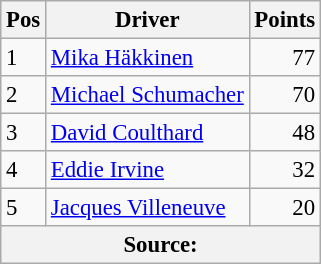<table class="wikitable" style="font-size: 95%;">
<tr>
<th>Pos</th>
<th>Driver</th>
<th>Points</th>
</tr>
<tr>
<td>1</td>
<td> <a href='#'>Mika Häkkinen</a></td>
<td align="right">77</td>
</tr>
<tr>
<td>2</td>
<td> <a href='#'>Michael Schumacher</a></td>
<td align="right">70</td>
</tr>
<tr>
<td>3</td>
<td> <a href='#'>David Coulthard</a></td>
<td align="right">48</td>
</tr>
<tr>
<td>4</td>
<td> <a href='#'>Eddie Irvine</a></td>
<td align="right">32</td>
</tr>
<tr>
<td>5</td>
<td> <a href='#'>Jacques Villeneuve</a></td>
<td align="right">20</td>
</tr>
<tr>
<th colspan=4>Source: </th>
</tr>
</table>
